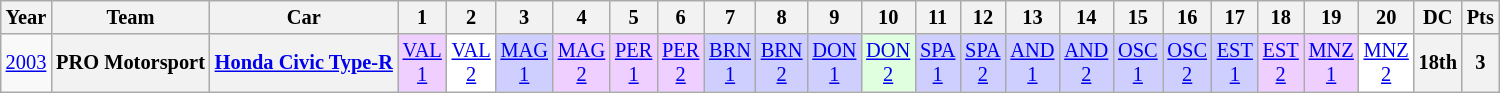<table class="wikitable" style="text-align:center; font-size:85%">
<tr>
<th>Year</th>
<th>Team</th>
<th>Car</th>
<th>1</th>
<th>2</th>
<th>3</th>
<th>4</th>
<th>5</th>
<th>6</th>
<th>7</th>
<th>8</th>
<th>9</th>
<th>10</th>
<th>11</th>
<th>12</th>
<th>13</th>
<th>14</th>
<th>15</th>
<th>16</th>
<th>17</th>
<th>18</th>
<th>19</th>
<th>20</th>
<th>DC</th>
<th>Pts</th>
</tr>
<tr>
<td><a href='#'>2003</a></td>
<th>PRO Motorsport</th>
<th><a href='#'>Honda Civic Type-R</a></th>
<td style="background:#EFCFFF;"><a href='#'>VAL<br>1</a><br></td>
<td style="background:#FFFFFF;"><a href='#'>VAL<br>2</a><br></td>
<td style="background:#CFCFFF;"><a href='#'>MAG<br>1</a><br></td>
<td style="background:#EFCFFF;"><a href='#'>MAG<br>2</a><br></td>
<td style="background:#EFCFFF;"><a href='#'>PER<br>1</a><br></td>
<td style="background:#EFCFFF;"><a href='#'>PER<br>2</a><br></td>
<td style="background:#CFCFFF;"><a href='#'>BRN<br>1</a><br></td>
<td style="background:#CFCFFF;"><a href='#'>BRN<br>2</a><br></td>
<td style="background:#CFCFFF;"><a href='#'>DON<br>1</a><br></td>
<td style="background:#DFFFDF;"><a href='#'>DON<br>2</a><br></td>
<td style="background:#CFCFFF;"><a href='#'>SPA<br>1</a><br></td>
<td style="background:#CFCFFF;"><a href='#'>SPA<br>2</a><br></td>
<td style="background:#CFCFFF;"><a href='#'>AND<br>1</a><br></td>
<td style="background:#CFCFFF;"><a href='#'>AND<br>2</a><br></td>
<td style="background:#CFCFFF;"><a href='#'>OSC<br>1</a><br></td>
<td style="background:#CFCFFF;"><a href='#'>OSC<br>2</a><br></td>
<td style="background:#CFCFFF;"><a href='#'>EST<br>1</a><br></td>
<td style="background:#EFCFFF;"><a href='#'>EST<br>2</a><br></td>
<td style="background:#EFCFFF;"><a href='#'>MNZ<br>1</a><br></td>
<td style="background:#FFFFFF;"><a href='#'>MNZ<br>2</a><br></td>
<th>18th</th>
<th>3</th>
</tr>
</table>
